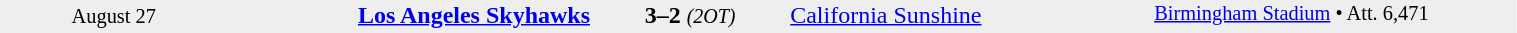<table style="width:80%; background:#eee;" cellspacing="0">
<tr>
<td rowspan="3" style="text-align:center; font-size:85%; width:15%;">August 27</td>
<td style="width:24%; text-align:right;"><strong><a href='#'>Los Angeles Skyhawks</a></strong></td>
<td style="text-align:center; width:13%;"><strong>3–2</strong> <small><em>(2OT)</em></small></td>
<td width=24%><a href='#'>California Sunshine</a></td>
<td rowspan="3" style="font-size:85%; vertical-align:top;"><a href='#'>Birmingham Stadium</a> • Att. 6,471</td>
</tr>
<tr style=font-size:85%>
<td align=right valign=top></td>
<td valign=top></td>
<td align=left valign=top></td>
</tr>
</table>
